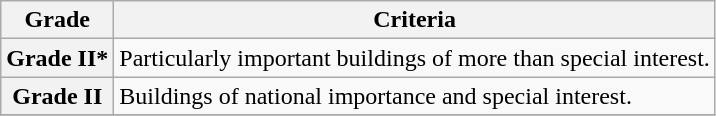<table class="wikitable" border="1">
<tr>
<th>Grade</th>
<th>Criteria</th>
</tr>
<tr>
<th>Grade II*</th>
<td>Particularly important buildings of more than special interest.</td>
</tr>
<tr>
<th>Grade II</th>
<td>Buildings of national importance and special interest.</td>
</tr>
<tr>
</tr>
</table>
